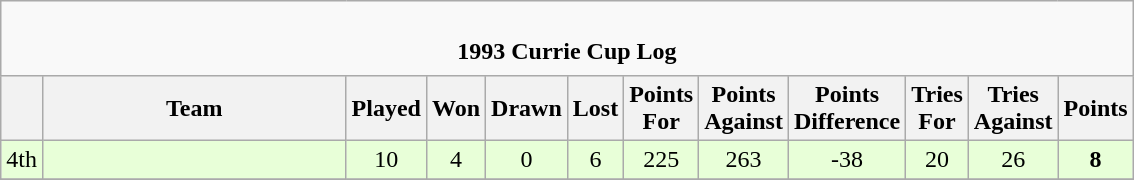<table class="wikitable" style="text-align: center;">
<tr>
<td colspan="12" cellpadding="0" cellspacing="0"><br><table border="0" width="100%" cellpadding="0" cellspacing="0">
<tr>
<td style="border:0px"><strong>1993 Currie Cup Log</strong></td>
</tr>
</table>
</td>
</tr>
<tr>
<th bgcolor="#efefef" width="20"></th>
<th bgcolor="#efefef" width="195">Team</th>
<th bgcolor="#efefef" width="20">Played</th>
<th bgcolor="#efefef" width="20">Won</th>
<th bgcolor="#efefef" width="20">Drawn</th>
<th bgcolor="#efefef" width="20">Lost</th>
<th bgcolor="#efefef" width="20">Points For</th>
<th bgcolor="#efefef" width="20">Points Against</th>
<th bgcolor="#efefef" width="20">Points Difference</th>
<th bgcolor="#efefef" width="20">Tries For</th>
<th bgcolor="#efefef" width="20">Tries Against</th>
<th bgcolor="#efefef" width="20">Points<br></th>
</tr>
<tr bgcolor=#E8FFD8 align=center>
<td>4th</td>
<td align=left></td>
<td>10</td>
<td>4</td>
<td>0</td>
<td>6</td>
<td>225</td>
<td>263</td>
<td>-38</td>
<td>20</td>
<td>26</td>
<td><strong>8</strong></td>
</tr>
<tr bgcolor=#ffffff align=center>
</tr>
</table>
